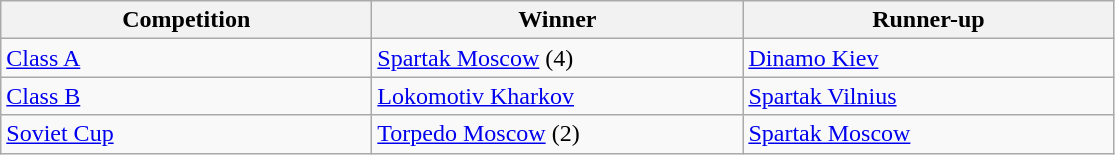<table class="wikitable">
<tr>
<th style="width:15em">Competition</th>
<th style="width:15em">Winner</th>
<th style="width:15em">Runner-up</th>
</tr>
<tr>
<td><a href='#'>Class A</a></td>
<td><a href='#'>Spartak Moscow</a> (4)</td>
<td><a href='#'>Dinamo Kiev</a></td>
</tr>
<tr>
<td><a href='#'>Class B</a></td>
<td><a href='#'>Lokomotiv Kharkov</a></td>
<td><a href='#'>Spartak Vilnius</a></td>
</tr>
<tr>
<td><a href='#'>Soviet Cup</a></td>
<td><a href='#'>Torpedo Moscow</a> (2)</td>
<td><a href='#'>Spartak Moscow</a></td>
</tr>
</table>
